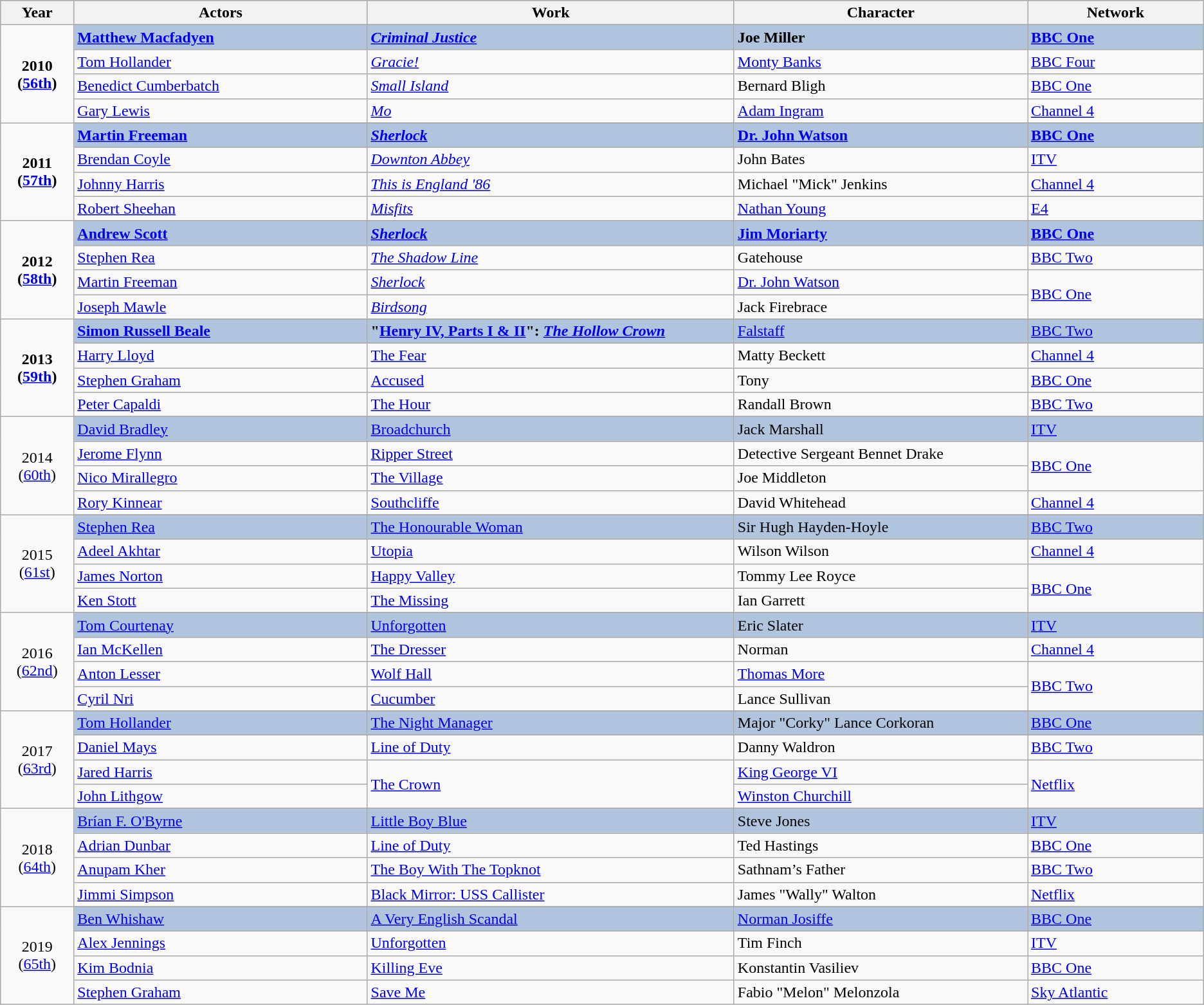<table class="wikitable">
<tr style="background:#bebebe;">
<th style="width:5%;">Year</th>
<th style="width:20%;">Actors</th>
<th style="width:25%;">Work</th>
<th style="width:20%;">Character</th>
<th style="width:12%;">Network</th>
</tr>
<tr>
<td rowspan=5 style="text-align:center"><strong>2010<br>(<a href='#'>56th</a>)<br></strong></td>
</tr>
<tr style="background:#B0C4DE;">
<td><strong><a href='#'>Matthew Macfadyen</a></strong></td>
<td><strong><em><a href='#'>Criminal Justice</a></em></strong></td>
<td><strong>Joe Miller</strong></td>
<td><strong><a href='#'>BBC One</a></strong></td>
</tr>
<tr>
<td><a href='#'>Tom Hollander</a></td>
<td><em><a href='#'>Gracie!</a></em></td>
<td><a href='#'>Monty Banks</a></td>
<td><a href='#'>BBC Four</a></td>
</tr>
<tr>
<td><a href='#'>Benedict Cumberbatch</a></td>
<td><em><a href='#'>Small Island</a></em></td>
<td>Bernard Bligh</td>
<td><a href='#'>BBC One</a></td>
</tr>
<tr>
<td><a href='#'>Gary Lewis</a></td>
<td><em><a href='#'>Mo</a></em></td>
<td><a href='#'>Adam Ingram</a></td>
<td><a href='#'>Channel 4</a></td>
</tr>
<tr>
<td rowspan=5 style="text-align:center"><strong>2011<br>(<a href='#'>57th</a>)<br></strong></td>
</tr>
<tr style="background:#B0C4DE;">
<td><strong><a href='#'>Martin Freeman</a></strong></td>
<td><strong><em><a href='#'>Sherlock</a></em></strong></td>
<td><strong><a href='#'>Dr. John Watson</a></strong></td>
<td><strong><a href='#'>BBC One</a></strong></td>
</tr>
<tr>
<td><a href='#'>Brendan Coyle</a></td>
<td><em><a href='#'>Downton Abbey</a></em></td>
<td>John Bates</td>
<td><a href='#'>ITV</a></td>
</tr>
<tr>
<td><a href='#'>Johnny Harris</a></td>
<td><em><a href='#'>This is England '86</a></em></td>
<td>Michael "Mick" Jenkins</td>
<td><a href='#'>Channel 4</a></td>
</tr>
<tr>
<td><a href='#'>Robert Sheehan</a></td>
<td><em><a href='#'>Misfits</a></em></td>
<td><a href='#'>Nathan Young</a></td>
<td><a href='#'>E4</a></td>
</tr>
<tr>
<td rowspan=5 style="text-align:center"><strong>2012<br>(<a href='#'>58th</a>)<br></strong></td>
</tr>
<tr style="background:#B0C4DE;">
<td><strong><a href='#'>Andrew Scott</a></strong></td>
<td><strong><em><a href='#'>Sherlock</a></em></strong></td>
<td><strong><a href='#'>Jim Moriarty</a></strong></td>
<td><strong><a href='#'>BBC One</a></strong></td>
</tr>
<tr>
<td><a href='#'>Stephen Rea</a></td>
<td><em><a href='#'>The Shadow Line</a></em></td>
<td>Gatehouse</td>
<td><a href='#'>BBC Two</a></td>
</tr>
<tr>
<td><a href='#'>Martin Freeman</a></td>
<td><em><a href='#'>Sherlock</a></em></td>
<td><a href='#'>Dr. John Watson</a></td>
<td rowspan="2"><a href='#'>BBC One</a></td>
</tr>
<tr>
<td><a href='#'>Joseph Mawle</a></td>
<td><em><a href='#'>Birdsong</a></em></td>
<td>Jack Firebrace</td>
</tr>
<tr>
<td rowspan=5 style="text-align:center"><strong>2013<br>(<a href='#'>59th</a>)<br></strong></td>
</tr>
<tr style="background:#B0C4DE;">
<td><strong><a href='#'>Simon Russell Beale</a></strong></td>
<td><strong>"<a href='#'>Henry IV, Parts I & II</a>": <em><a href='#'>The Hollow Crown</a><strong><em></td>
<td></strong><a href='#'>Falstaff</a><strong></td>
<td></strong><a href='#'>BBC Two</a><strong></td>
</tr>
<tr>
<td><a href='#'>Harry Lloyd</a></td>
<td></em><a href='#'>The Fear</a><em></td>
<td>Matty Beckett</td>
<td><a href='#'>Channel 4</a></td>
</tr>
<tr>
<td><a href='#'>Stephen Graham</a></td>
<td></em><a href='#'>Accused</a><em></td>
<td>Tony</td>
<td><a href='#'>BBC One</a></td>
</tr>
<tr>
<td><a href='#'>Peter Capaldi</a></td>
<td></em><a href='#'>The Hour</a><em></td>
<td>Randall Brown</td>
<td><a href='#'>BBC Two</a></td>
</tr>
<tr>
<td rowspan=5 style="text-align:center"></strong>2014<br>(<a href='#'>60th</a>)<br><strong></td>
</tr>
<tr style="background:#B0C4DE;">
<td></strong><a href='#'>David Bradley</a><strong></td>
<td></em></strong><a href='#'>Broadchurch</a><strong><em></td>
<td></strong>Jack Marshall<strong></td>
<td></strong><a href='#'>ITV</a><strong></td>
</tr>
<tr>
<td><a href='#'>Jerome Flynn</a></td>
<td></em><a href='#'>Ripper Street</a><em></td>
<td>Detective Sergeant Bennet Drake</td>
<td rowspan="2"><a href='#'>BBC One</a></td>
</tr>
<tr>
<td><a href='#'>Nico Mirallegro</a></td>
<td></em><a href='#'>The Village</a><em></td>
<td>Joe Middleton</td>
</tr>
<tr>
<td><a href='#'>Rory Kinnear</a></td>
<td></em><a href='#'>Southcliffe</a><em></td>
<td>David Whitehead</td>
<td><a href='#'>Channel 4</a></td>
</tr>
<tr>
<td rowspan=5 style="text-align:center"></strong>2015<br>(<a href='#'>61st</a>)<br><strong></td>
</tr>
<tr style="background:#B0C4DE;">
<td></strong><a href='#'>Stephen Rea</a><strong></td>
<td></em></strong><a href='#'>The Honourable Woman</a><strong><em></td>
<td></strong>Sir Hugh Hayden-Hoyle<strong></td>
<td></strong><a href='#'>BBC Two</a><strong></td>
</tr>
<tr>
<td><a href='#'>Adeel Akhtar</a></td>
<td></em><a href='#'>Utopia</a><em></td>
<td>Wilson Wilson</td>
<td><a href='#'>Channel 4</a></td>
</tr>
<tr>
<td><a href='#'>James Norton</a></td>
<td></em><a href='#'>Happy Valley</a><em></td>
<td>Tommy Lee Royce</td>
<td rowspan="2"><a href='#'>BBC One</a></td>
</tr>
<tr>
<td><a href='#'>Ken Stott</a></td>
<td></em><a href='#'>The Missing</a><em></td>
<td>Ian Garrett</td>
</tr>
<tr>
<td rowspan=5 style="text-align:center"></strong>2016<br>(<a href='#'>62nd</a>)<br><strong></td>
</tr>
<tr style="background:#B0C4DE;">
<td></strong><a href='#'>Tom Courtenay</a><strong></td>
<td></em></strong><a href='#'>Unforgotten</a><strong><em></td>
<td></strong>Eric Slater<strong></td>
<td></strong><a href='#'>ITV</a><strong></td>
</tr>
<tr>
<td><a href='#'>Ian McKellen</a></td>
<td></em><a href='#'>The Dresser</a><em></td>
<td>Norman</td>
<td><a href='#'>Channel 4</a></td>
</tr>
<tr>
<td><a href='#'>Anton Lesser</a></td>
<td></em><a href='#'>Wolf Hall</a><em></td>
<td><a href='#'>Thomas More</a></td>
<td rowspan="2"><a href='#'>BBC Two</a></td>
</tr>
<tr>
<td><a href='#'>Cyril Nri</a></td>
<td></em><a href='#'>Cucumber</a><em></td>
<td>Lance Sullivan</td>
</tr>
<tr>
<td rowspan=5 style="text-align:center"></strong>2017<br>(<a href='#'>63rd</a>)<br><strong></td>
</tr>
<tr style="background:#B0C4DE;">
<td></strong><a href='#'>Tom Hollander</a><strong></td>
<td></em></strong><a href='#'>The Night Manager</a><strong><em></td>
<td></strong>Major "Corky" Lance Corkoran<strong></td>
<td></strong><a href='#'>BBC One</a><strong></td>
</tr>
<tr>
<td><a href='#'>Daniel Mays</a></td>
<td></em><a href='#'>Line of Duty</a><em></td>
<td>Danny Waldron</td>
<td><a href='#'>BBC Two</a></td>
</tr>
<tr>
<td><a href='#'>Jared Harris</a></td>
<td rowspan="2"></em><a href='#'>The Crown</a><em></td>
<td><a href='#'>King George VI</a></td>
<td rowspan="2"><a href='#'>Netflix</a></td>
</tr>
<tr>
<td><a href='#'>John Lithgow</a></td>
<td><a href='#'>Winston Churchill</a></td>
</tr>
<tr>
<td rowspan=5 style="text-align:center"></strong>2018<br>(<a href='#'>64th</a>)<br><strong></td>
</tr>
<tr style="background:#B0C4DE;">
<td></strong><a href='#'>Brían F. O'Byrne</a><strong></td>
<td></em></strong><a href='#'>Little Boy Blue</a><strong><em></td>
<td></strong>Steve Jones<strong></td>
<td></strong><a href='#'>ITV</a><strong></td>
</tr>
<tr>
<td><a href='#'>Adrian Dunbar</a></td>
<td></em><a href='#'>Line of Duty</a><em></td>
<td>Ted Hastings</td>
<td><a href='#'>BBC One</a></td>
</tr>
<tr>
<td><a href='#'>Anupam Kher</a></td>
<td></em><a href='#'>The Boy With The Topknot</a><em></td>
<td>Sathnam’s Father</td>
<td><a href='#'>BBC Two</a></td>
</tr>
<tr>
<td><a href='#'>Jimmi Simpson</a></td>
<td></em><a href='#'>Black Mirror: USS Callister</a><em></td>
<td>James "Wally" Walton</td>
<td><a href='#'>Netflix</a></td>
</tr>
<tr>
<td rowspan=5 style="text-align:center"></strong>2019<br>(<a href='#'>65th</a>)<br><strong></td>
</tr>
<tr style="background:#B0C4DE;">
<td></strong><a href='#'>Ben Whishaw</a><strong></td>
<td></em></strong><a href='#'>A Very English Scandal</a><strong><em></td>
<td></strong><a href='#'>Norman Josiffe</a><strong></td>
<td></strong><a href='#'>BBC One</a><strong></td>
</tr>
<tr>
<td><a href='#'>Alex Jennings</a></td>
<td></em><a href='#'>Unforgotten</a><em></td>
<td>Tim Finch</td>
<td><a href='#'>ITV</a></td>
</tr>
<tr>
<td><a href='#'>Kim Bodnia</a></td>
<td></em><a href='#'>Killing Eve</a><em></td>
<td>Konstantin Vasiliev</td>
<td><a href='#'>BBC One</a></td>
</tr>
<tr>
<td><a href='#'>Stephen Graham</a></td>
<td></em><a href='#'>Save Me</a><em></td>
<td>Fabio "Melon" Melonzola</td>
<td><a href='#'>Sky Atlantic</a></td>
</tr>
</table>
